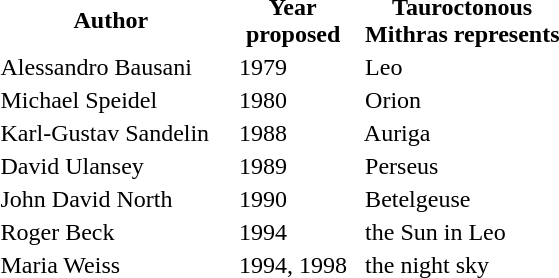<table>
<tr>
<th>Author</th>
<th>  Year<br>  proposed</th>
<th>  Tauroctonous<br>  Mithras represents</th>
</tr>
<tr>
<td>Alessandro Bausani</td>
<td>  1979</td>
<td>  Leo</td>
</tr>
<tr>
<td>Michael Speidel</td>
<td>  1980</td>
<td>  Orion</td>
</tr>
<tr>
<td>Karl-Gustav Sandelin  </td>
<td>  1988</td>
<td>  Auriga</td>
</tr>
<tr>
<td>David Ulansey</td>
<td>  1989</td>
<td>  Perseus</td>
</tr>
<tr>
<td>John David North</td>
<td>  1990</td>
<td>  Betelgeuse</td>
</tr>
<tr>
<td>Roger Beck</td>
<td>  1994</td>
<td>  the Sun in Leo</td>
</tr>
<tr>
<td>Maria Weiss</td>
<td>  1994, 1998</td>
<td>  the night sky</td>
</tr>
<tr>
</tr>
</table>
